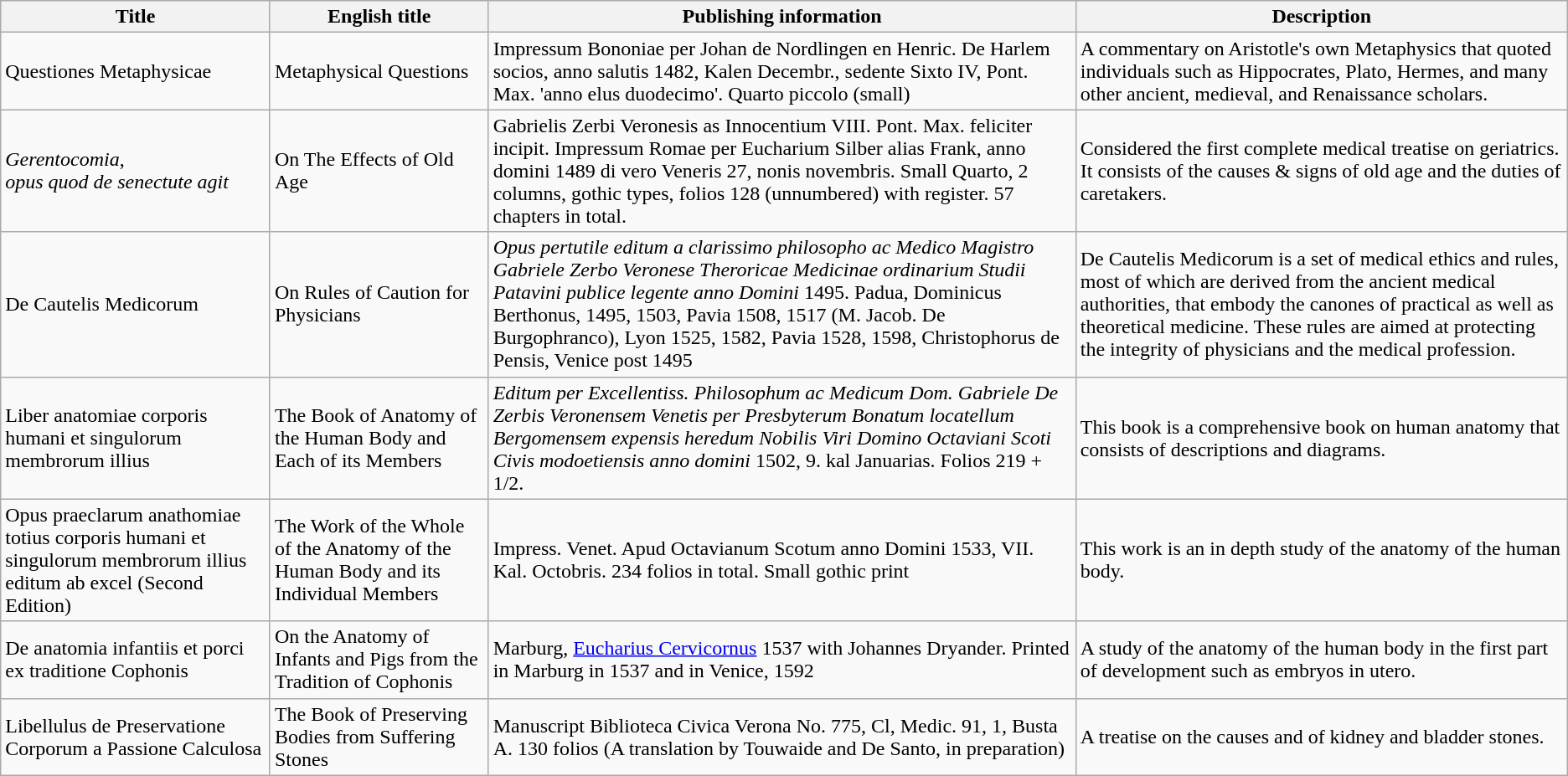<table class="wikitable">
<tr>
<th>Title</th>
<th>English title</th>
<th>Publishing information</th>
<th>Description</th>
</tr>
<tr>
<td>Questiones Metaphysicae</td>
<td>Metaphysical Questions</td>
<td>Impressum Bononiae per Johan de Nordlingen en Henric. De Harlem socios, anno salutis 1482, Kalen Decembr., sedente Sixto IV, Pont. Max. 'anno elus duodecimo'. Quarto piccolo (small)</td>
<td>A commentary on Aristotle's own Metaphysics that quoted individuals such as Hippocrates, Plato, Hermes, and many other ancient, medieval, and Renaissance scholars.</td>
</tr>
<tr>
<td><em>Gerentocomia</em>,<br><em>opus quod de senectute agit</em></td>
<td>On The Effects of Old Age</td>
<td>Gabrielis Zerbi Veronesis as Innocentium VIII. Pont. Max. feliciter incipit. Impressum Romae per Eucharium Silber alias Frank, anno domini 1489 di vero Veneris 27, nonis novembris.  Small Quarto, 2 columns, gothic types, folios 128 (unnumbered) with register. 57 chapters in total.</td>
<td>Considered the first complete medical treatise on geriatrics. It consists of the causes & signs of old age and the duties of caretakers.</td>
</tr>
<tr>
<td>De Cautelis Medicorum</td>
<td>On Rules of Caution for Physicians</td>
<td><em>Opus pertutile editum a clarissimo philosopho ac Medico Magistro Gabriele Zerbo Veronese Theroricae Medicinae ordinarium Studii Patavini publice legente anno Domini</em> 1495. Padua, Dominicus Berthonus, 1495, 1503, Pavia 1508, 1517 (M. Jacob. De Burgophranco), Lyon 1525, 1582, Pavia 1528, 1598, Christophorus de Pensis, Venice post 1495</td>
<td>De Cautelis Medicorum is a set of medical ethics and rules, most of which are derived from the ancient medical authorities, that embody the canones of practical as well as theoretical medicine. These rules are aimed at protecting the integrity of physicians and the medical profession.</td>
</tr>
<tr>
<td>Liber anatomiae corporis humani et singulorum membrorum illius</td>
<td>The Book of Anatomy of the Human Body and Each of its Members</td>
<td><em>Editum per Excellentiss. Philosophum ac Medicum Dom. Gabriele De Zerbis Veronensem Venetis per Presbyterum Bonatum locatellum Bergomensem expensis heredum Nobilis Viri Domino Octaviani Scoti Civis modoetiensis anno domini</em> 1502, 9. kal Januarias. Folios 219 + 1/2.</td>
<td>This book is a comprehensive book on human anatomy that consists of descriptions and diagrams.</td>
</tr>
<tr>
<td>Opus praeclarum anathomiae totius corporis humani et singulorum membrorum illius editum ab excel (Second Edition)</td>
<td>The Work of the Whole of the Anatomy of the Human Body and its Individual Members</td>
<td>Impress. Venet. Apud Octavianum Scotum anno Domini 1533, VII. Kal. Octobris. 234 folios in total. Small gothic print</td>
<td>This work is an in depth study of the anatomy of the human body.</td>
</tr>
<tr>
<td>De anatomia infantiis et porci ex traditione Cophonis</td>
<td>On the Anatomy of Infants and Pigs from the Tradition of Cophonis</td>
<td>Marburg, <a href='#'>Eucharius Cervicornus</a> 1537 with Johannes Dryander. Printed in Marburg in 1537 and in Venice, 1592</td>
<td>A study of the anatomy of the human body in the first part of development such as embryos in utero.</td>
</tr>
<tr>
<td>Libellulus de Preservatione Corporum a Passione Calculosa</td>
<td>The Book of Preserving Bodies from Suffering Stones</td>
<td>Manuscript Biblioteca Civica Verona No. 775, Cl, Medic. 91, 1, Busta A. 130 folios (A translation by Touwaide and De Santo, in preparation)</td>
<td>A treatise on the causes and of kidney and bladder stones.</td>
</tr>
</table>
